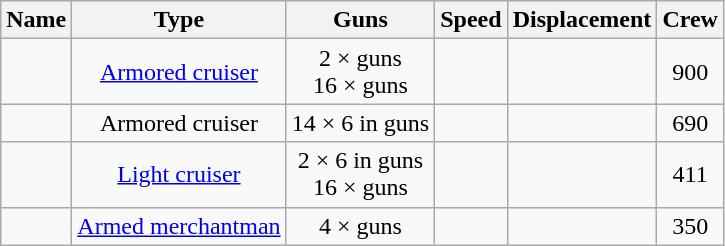<table class=wikitable>
<tr valign=top>
<th>Name</th>
<th>Type</th>
<th>Guns</th>
<th>Speed</th>
<th>Displacement</th>
<th>Crew</th>
</tr>
<tr valign=middle>
<td></td>
<td align=center><a href='#'>Armored cruiser</a></td>
<td align=center>2 ×  guns<br>16 ×  guns</td>
<td align=center></td>
<td align=center></td>
<td align=center>900</td>
</tr>
<tr valign=middle>
<td></td>
<td align=center>Armored cruiser</td>
<td align=center>14 × 6 in guns</td>
<td align=center></td>
<td align=center></td>
<td align=center>690</td>
</tr>
<tr valign=middle>
<td></td>
<td align=center><a href='#'>Light cruiser</a></td>
<td align=center>2 × 6 in guns<br>16 ×  guns</td>
<td align=center></td>
<td align=center></td>
<td align=center>411</td>
</tr>
<tr valign=middle>
<td></td>
<td align=center><a href='#'>Armed merchantman</a></td>
<td align=center>4 ×  guns</td>
<td align=center></td>
<td align=center></td>
<td align=center>350</td>
</tr>
</table>
